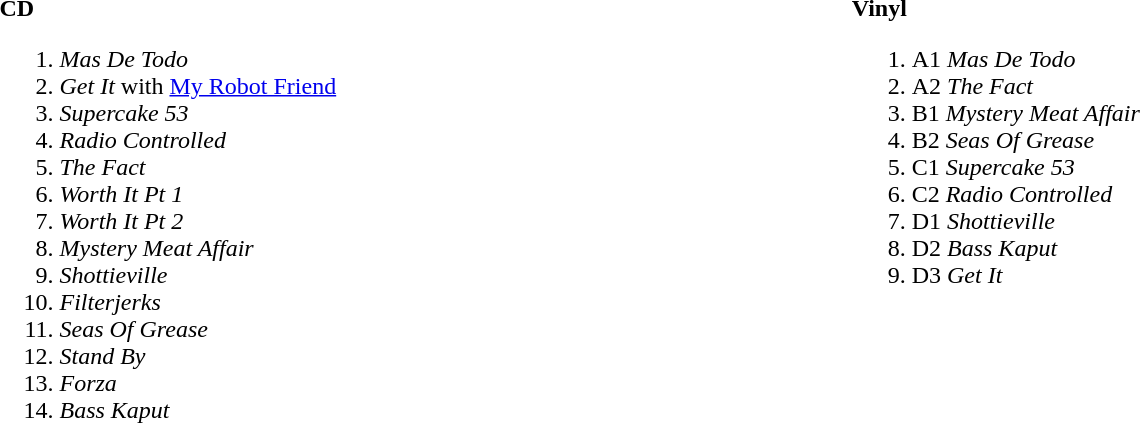<table>
<tr>
<td style="width:20%; vertical-align:top;"><br><strong>CD</strong><ol><li><em>Mas De Todo</em></li><li><em>Get It</em> with <a href='#'>My Robot Friend</a></li><li><em>Supercake 53</em></li><li><em>Radio Controlled</em></li><li><em>The Fact</em></li><li><em>Worth It Pt 1</em></li><li><em>Worth It Pt 2</em></li><li><em>Mystery Meat Affair</em></li><li><em>Shottieville</em></li><li><em>Filterjerks</em></li><li><em>Seas Of Grease</em></li><li><em>Stand By</em></li><li><em>Forza</em></li><li><em>Bass Kaput</em></li></ol></td>
<td style="width:20%; vertical-align:top;"><br><strong>Vinyl</strong><ol><li>A1 <em>Mas De Todo</em></li><li>A2 <em>The Fact</em></li><li>B1 <em>Mystery Meat Affair</em></li><li>B2 <em>Seas Of Grease</em></li><li>C1 <em>Supercake 53</em></li><li>C2 <em>Radio Controlled</em></li><li>D1 <em>Shottieville</em></li><li>D2 <em>Bass Kaput</em></li><li>D3 <em>Get It</em></li></ol></td>
</tr>
</table>
